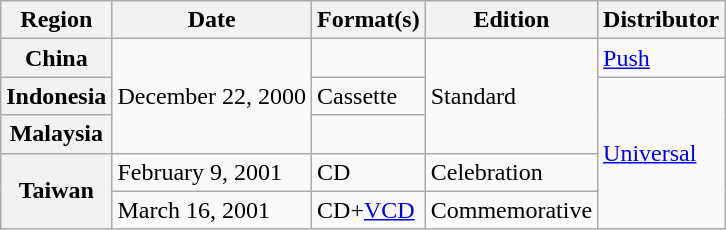<table class="wikitable plainrowheaders">
<tr>
<th>Region</th>
<th>Date</th>
<th>Format(s)</th>
<th>Edition</th>
<th>Distributor</th>
</tr>
<tr>
<th scope="row">China</th>
<td rowspan="4">December 22, 2000</td>
<td></td>
<td rowspan="4">Standard</td>
<td><a href='#'>Push</a></td>
</tr>
<tr>
<th scope="row">Indonesia</th>
<td>Cassette</td>
<td rowspan="5"><a href='#'>Universal</a></td>
</tr>
<tr>
<th scope="row">Malaysia</th>
<td rowspan="2"></td>
</tr>
<tr>
<th scope="row" rowspan="3">Taiwan</th>
</tr>
<tr>
<td>February 9, 2001</td>
<td>CD</td>
<td>Celebration</td>
</tr>
<tr>
<td>March 16, 2001</td>
<td>CD+<a href='#'>VCD</a></td>
<td>Commemorative</td>
</tr>
</table>
